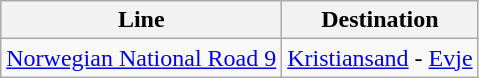<table class="wikitable sortable">
<tr>
<th>Line</th>
<th>Destination</th>
</tr>
<tr>
<td><a href='#'>Norwegian National Road 9</a></td>
<td><a href='#'>Kristiansand</a> - <a href='#'>Evje</a></td>
</tr>
</table>
